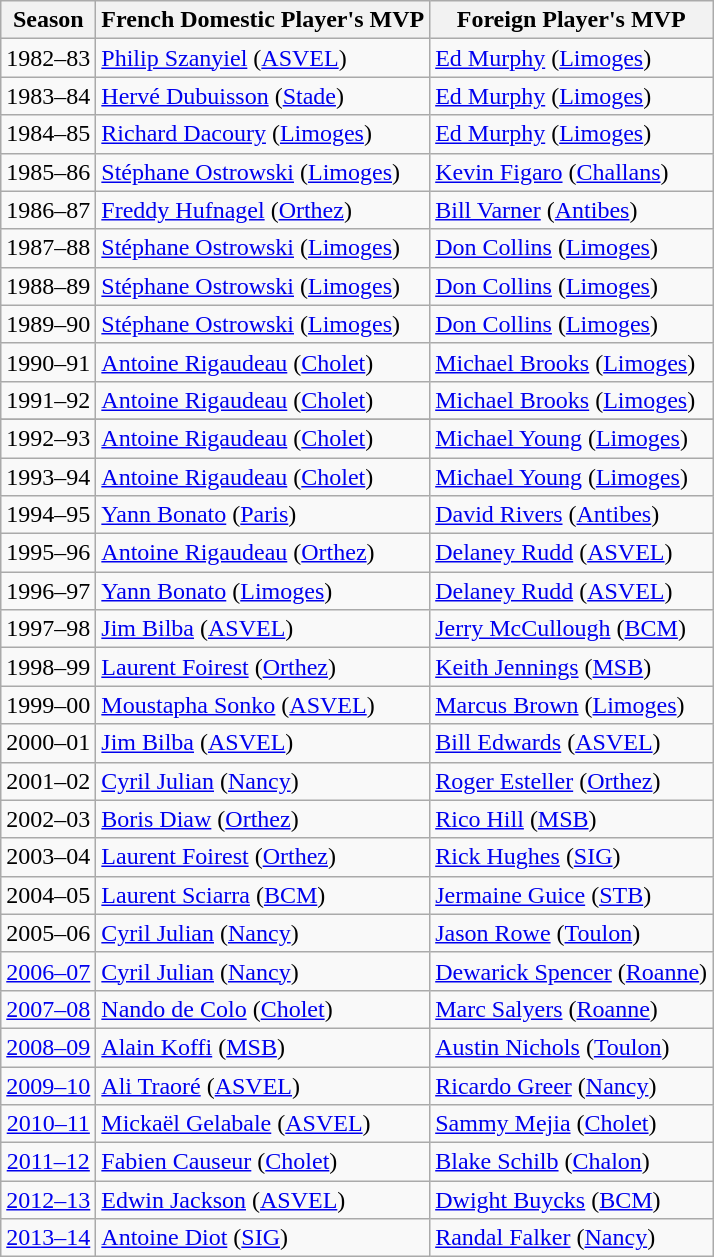<table class="wikitable" style="text-align:center">
<tr>
<th scope="col">Season</th>
<th scope="col"> French Domestic Player's MVP</th>
<th scope="col">Foreign Player's MVP</th>
</tr>
<tr>
<td>1982–83</td>
<td style="text-align:left;"> <a href='#'>Philip Szanyiel</a> (<a href='#'>ASVEL</a>)</td>
<td style="text-align:left;"> <a href='#'>Ed Murphy</a>  (<a href='#'>Limoges</a>)</td>
</tr>
<tr ---->
<td>1983–84</td>
<td style="text-align:left;"> <a href='#'>Hervé Dubuisson</a> (<a href='#'>Stade</a>)</td>
<td style="text-align:left;"> <a href='#'>Ed Murphy</a>  (<a href='#'>Limoges</a>)</td>
</tr>
<tr>
<td>1984–85</td>
<td style="text-align:left;"> <a href='#'>Richard Dacoury</a> (<a href='#'>Limoges</a>)</td>
<td style="text-align:left;"> <a href='#'>Ed Murphy</a> (<a href='#'>Limoges</a>)</td>
</tr>
<tr ---->
<td>1985–86</td>
<td style="text-align:left;"> <a href='#'>Stéphane Ostrowski</a> (<a href='#'>Limoges</a>)</td>
<td style="text-align:left;"> <a href='#'>Kevin Figaro</a>  (<a href='#'>Challans</a>)</td>
</tr>
<tr>
<td>1986–87</td>
<td style="text-align:left;"> <a href='#'>Freddy Hufnagel</a> (<a href='#'>Orthez</a>)</td>
<td style="text-align:left;"> <a href='#'>Bill Varner</a> (<a href='#'>Antibes</a>)</td>
</tr>
<tr ---->
<td>1987–88</td>
<td style="text-align:left;"> <a href='#'>Stéphane Ostrowski</a> (<a href='#'>Limoges</a>)</td>
<td style="text-align:left;"> <a href='#'>Don Collins</a> (<a href='#'>Limoges</a>)</td>
</tr>
<tr>
<td>1988–89</td>
<td style="text-align:left;"> <a href='#'>Stéphane Ostrowski</a> (<a href='#'>Limoges</a>)</td>
<td style="text-align:left;"> <a href='#'>Don Collins</a> (<a href='#'>Limoges</a>)</td>
</tr>
<tr ---->
<td>1989–90</td>
<td style="text-align:left;"> <a href='#'>Stéphane Ostrowski</a> (<a href='#'>Limoges</a>)</td>
<td style="text-align:left;"> <a href='#'>Don Collins</a> (<a href='#'>Limoges</a>)</td>
</tr>
<tr>
<td>1990–91</td>
<td style="text-align:left;"> <a href='#'>Antoine Rigaudeau</a> (<a href='#'>Cholet</a>)</td>
<td style="text-align:left;"> <a href='#'>Michael Brooks</a> (<a href='#'>Limoges</a>)</td>
</tr>
<tr ---->
<td>1991–92</td>
<td style="text-align:left;"> <a href='#'>Antoine Rigaudeau</a> (<a href='#'>Cholet</a>)</td>
<td style="text-align:left;"> <a href='#'>Michael Brooks</a> (<a href='#'>Limoges</a>)</td>
</tr>
<tr ---->
</tr>
<tr>
<td>1992–93</td>
<td style="text-align:left;"> <a href='#'>Antoine Rigaudeau</a> (<a href='#'>Cholet</a>)</td>
<td style="text-align:left;"> <a href='#'>Michael Young</a> (<a href='#'>Limoges</a>)</td>
</tr>
<tr ---->
<td>1993–94</td>
<td style="text-align:left;"> <a href='#'>Antoine Rigaudeau</a> (<a href='#'>Cholet</a>)</td>
<td style="text-align:left;"> <a href='#'>Michael Young</a> (<a href='#'>Limoges</a>)</td>
</tr>
<tr>
<td>1994–95</td>
<td style="text-align:left;"> <a href='#'>Yann Bonato</a> (<a href='#'>Paris</a>)</td>
<td style="text-align:left;"> <a href='#'>David Rivers</a> (<a href='#'>Antibes</a>)</td>
</tr>
<tr ---->
<td>1995–96</td>
<td style="text-align:left;"> <a href='#'>Antoine Rigaudeau</a> (<a href='#'>Orthez</a>)</td>
<td style="text-align:left;"> <a href='#'>Delaney Rudd</a> (<a href='#'>ASVEL</a>)</td>
</tr>
<tr>
<td>1996–97</td>
<td style="text-align:left;"> <a href='#'>Yann Bonato</a> (<a href='#'>Limoges</a>)</td>
<td style="text-align:left;"> <a href='#'>Delaney Rudd</a> (<a href='#'>ASVEL</a>)</td>
</tr>
<tr ---->
<td>1997–98</td>
<td style="text-align:left;"> <a href='#'>Jim Bilba</a> (<a href='#'>ASVEL</a>)</td>
<td style="text-align:left;"> <a href='#'>Jerry McCullough</a> (<a href='#'>BCM</a>)</td>
</tr>
<tr>
<td>1998–99</td>
<td style="text-align:left;"> <a href='#'>Laurent Foirest</a> (<a href='#'>Orthez</a>)</td>
<td style="text-align:left;"> <a href='#'>Keith Jennings</a> (<a href='#'>MSB</a>)</td>
</tr>
<tr ---->
<td>1999–00</td>
<td style="text-align:left;"> <a href='#'>Moustapha Sonko</a> (<a href='#'>ASVEL</a>)</td>
<td style="text-align:left;"> <a href='#'>Marcus Brown</a> (<a href='#'>Limoges</a>)</td>
</tr>
<tr>
<td>2000–01</td>
<td style="text-align:left;"> <a href='#'>Jim Bilba</a> (<a href='#'>ASVEL</a>)</td>
<td style="text-align:left;"> <a href='#'>Bill Edwards</a> (<a href='#'>ASVEL</a>)</td>
</tr>
<tr ---->
<td>2001–02</td>
<td style="text-align:left;"> <a href='#'>Cyril Julian</a> (<a href='#'>Nancy</a>)</td>
<td style="text-align:left;"> <a href='#'>Roger Esteller</a> (<a href='#'>Orthez</a>)</td>
</tr>
<tr>
<td>2002–03</td>
<td style="text-align:left;"> <a href='#'>Boris Diaw</a> (<a href='#'>Orthez</a>)</td>
<td style="text-align:left;"> <a href='#'>Rico Hill</a> (<a href='#'>MSB</a>)</td>
</tr>
<tr ---->
<td>2003–04</td>
<td style="text-align:left;"> <a href='#'>Laurent Foirest</a> (<a href='#'>Orthez</a>)</td>
<td style="text-align:left;"> <a href='#'>Rick Hughes</a> (<a href='#'>SIG</a>)</td>
</tr>
<tr>
<td>2004–05</td>
<td style="text-align:left;"> <a href='#'>Laurent Sciarra</a> (<a href='#'>BCM</a>)</td>
<td style="text-align:left;"> <a href='#'>Jermaine Guice</a> (<a href='#'>STB</a>)</td>
</tr>
<tr ---->
<td>2005–06</td>
<td style="text-align:left;"> <a href='#'>Cyril Julian</a> (<a href='#'>Nancy</a>)</td>
<td style="text-align:left;"> <a href='#'>Jason Rowe</a> (<a href='#'>Toulon</a>)</td>
</tr>
<tr>
<td><a href='#'>2006–07</a></td>
<td style="text-align:left;"> <a href='#'>Cyril Julian</a> (<a href='#'>Nancy</a>)</td>
<td style="text-align:left;"> <a href='#'>Dewarick Spencer</a> (<a href='#'>Roanne</a>)</td>
</tr>
<tr ---->
<td><a href='#'>2007–08</a></td>
<td style="text-align:left;"> <a href='#'>Nando de Colo</a> (<a href='#'>Cholet</a>)</td>
<td style="text-align:left;"> <a href='#'>Marc Salyers</a> (<a href='#'>Roanne</a>)</td>
</tr>
<tr>
<td><a href='#'>2008–09</a></td>
<td style="text-align:left;"> <a href='#'>Alain Koffi</a> (<a href='#'>MSB</a>)</td>
<td style="text-align:left;"> <a href='#'>Austin Nichols</a> (<a href='#'>Toulon</a>)</td>
</tr>
<tr ---->
<td><a href='#'>2009–10</a></td>
<td style="text-align:left;"> <a href='#'>Ali Traoré</a> (<a href='#'>ASVEL</a>)</td>
<td style="text-align:left;"> <a href='#'>Ricardo Greer</a> (<a href='#'>Nancy</a>)</td>
</tr>
<tr ---->
<td><a href='#'>2010–11</a></td>
<td style="text-align:left;"> <a href='#'>Mickaël Gelabale</a> (<a href='#'>ASVEL</a>)</td>
<td style="text-align:left;"> <a href='#'>Sammy Mejia</a> (<a href='#'>Cholet</a>)</td>
</tr>
<tr ---->
<td><a href='#'>2011–12</a></td>
<td style="text-align:left;"> <a href='#'>Fabien Causeur</a> (<a href='#'>Cholet</a>)</td>
<td style="text-align:left;"> <a href='#'>Blake Schilb</a> (<a href='#'>Chalon</a>)</td>
</tr>
<tr ---->
<td><a href='#'>2012–13</a></td>
<td style="text-align:left;"> <a href='#'>Edwin Jackson</a> (<a href='#'>ASVEL</a>)</td>
<td style="text-align:left;"> <a href='#'>Dwight Buycks</a> (<a href='#'>BCM</a>)</td>
</tr>
<tr ---->
<td><a href='#'>2013–14</a></td>
<td style="text-align:left;"> <a href='#'>Antoine Diot</a> (<a href='#'>SIG</a>)</td>
<td style="text-align:left;"> <a href='#'>Randal Falker</a> (<a href='#'>Nancy</a>)</td>
</tr>
</table>
